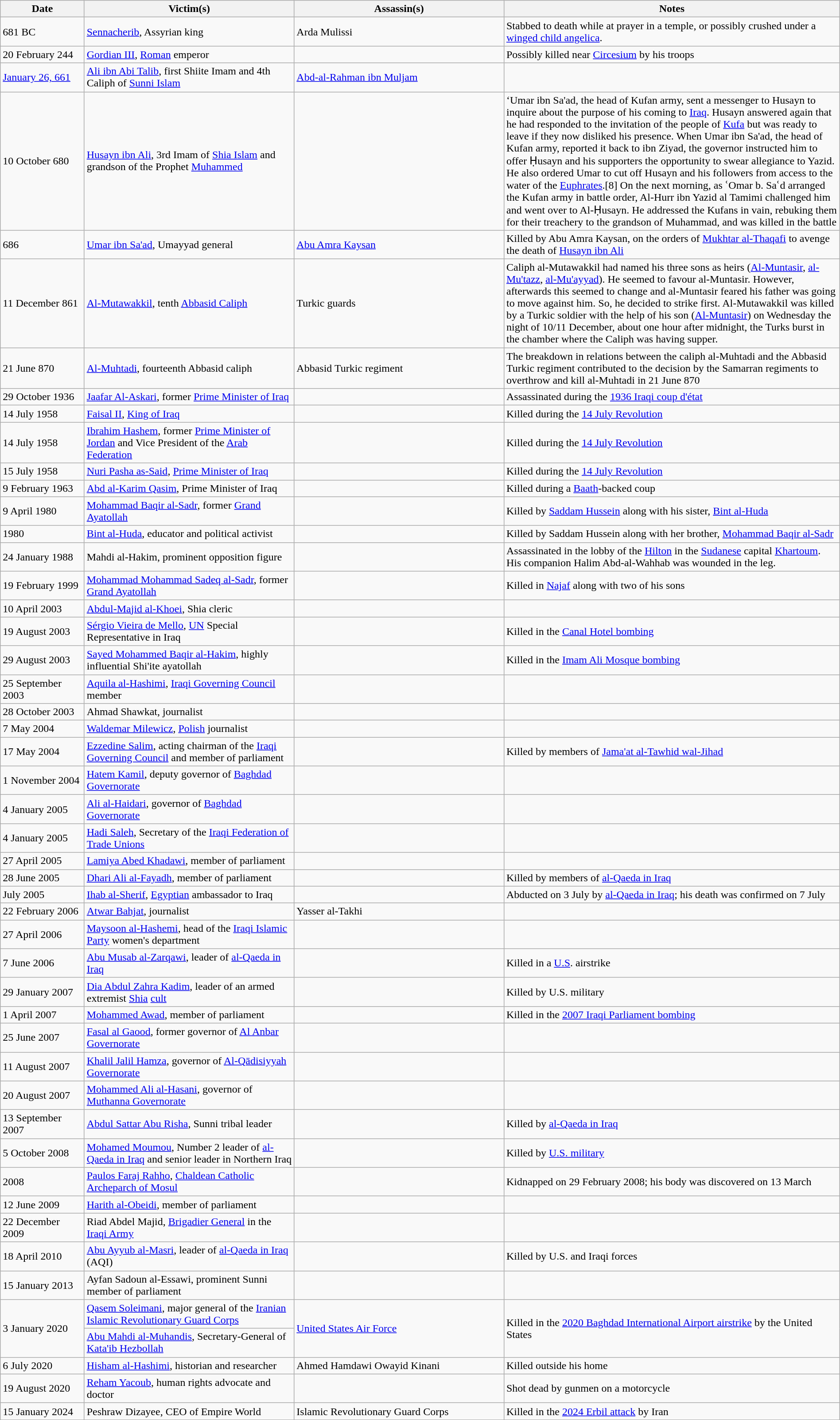<table class="wikitable"  style="width:100%">
<tr>
<th style="width:10%">Date</th>
<th style="width:25%">Victim(s)</th>
<th style="width:25%">Assassin(s)</th>
<th style="width:40%">Notes</th>
</tr>
<tr>
<td>681 BC</td>
<td><a href='#'>Sennacherib</a>, Assyrian king</td>
<td>Arda Mulissi</td>
<td>Stabbed to death while at prayer in a temple, or possibly crushed under a <a href='#'>winged child angelica</a>.</td>
</tr>
<tr>
<td>20 February 244</td>
<td><a href='#'>Gordian III</a>, <a href='#'>Roman</a> emperor</td>
<td></td>
<td>Possibly killed near <a href='#'>Circesium</a> by his troops</td>
</tr>
<tr>
<td><a href='#'>January 26, 661</a></td>
<td><a href='#'>Ali ibn Abi Talib</a>, first Shiite Imam and 4th Caliph of <a href='#'>Sunni Islam</a></td>
<td><a href='#'>Abd-al-Rahman ibn Muljam</a></td>
<td></td>
</tr>
<tr>
<td>10 October 680</td>
<td><a href='#'>Husayn ibn Ali</a>, 3rd Imam of <a href='#'>Shia Islam</a> and grandson of the Prophet <a href='#'>Muhammed</a></td>
<td></td>
<td>‘Umar ibn Sa'ad, the head of Kufan army, sent a messenger to Husayn to inquire about the purpose of his coming to <a href='#'>Iraq</a>. Husayn answered again that he had responded to the invitation of the people of <a href='#'>Kufa</a> but was ready to leave if they now disliked his presence. When Umar ibn Sa'ad, the head of Kufan army, reported it back to ibn Ziyad, the governor instructed him to offer Ḥusayn and his supporters the opportunity to swear allegiance to Yazid. He also ordered Umar to cut off Husayn and his followers from access to the water of the <a href='#'>Euphrates</a>.[8] On the next morning, as ʿOmar b. Saʿd arranged the Kufan army in battle order, Al-Hurr ibn Yazid al Tamimi challenged him and went over to Al-Ḥusayn. He addressed the Kufans in vain, rebuking them for their treachery to the grandson of Muhammad, and was killed in the battle</td>
</tr>
<tr>
<td>686</td>
<td><a href='#'>Umar ibn Sa'ad</a>, Umayyad general</td>
<td><a href='#'>Abu Amra Kaysan</a></td>
<td>Killed by Abu Amra Kaysan, on the orders of <a href='#'>Mukhtar al-Thaqafi</a> to avenge the death of <a href='#'>Husayn ibn Ali</a></td>
</tr>
<tr>
<td>11 December 861</td>
<td><a href='#'>Al-Mutawakkil</a>, tenth <a href='#'>Abbasid Caliph</a></td>
<td>Turkic guards</td>
<td>Caliph al-Mutawakkil had named his three sons as heirs (<a href='#'>Al-Muntasir</a>, <a href='#'>al-Mu'tazz</a>, <a href='#'>al-Mu'ayyad</a>). He seemed to favour al-Muntasir. However, afterwards this seemed to change and al-Muntasir feared his father was going to move against him. So, he decided to strike first. Al-Mutawakkil was killed by a Turkic soldier with the help of his son (<a href='#'>Al-Muntasir</a>) on Wednesday the night of 10/11 December, about one hour after midnight, the Turks burst in the chamber where the Caliph was having supper.</td>
</tr>
<tr>
<td>21 June 870</td>
<td><a href='#'>Al-Muhtadi</a>, fourteenth Abbasid caliph</td>
<td>Abbasid Turkic regiment</td>
<td>The breakdown in relations between the caliph al-Muhtadi and the Abbasid Turkic regiment contributed to the decision by the Samarran regiments to overthrow and kill al-Muhtadi in 21 June 870</td>
</tr>
<tr>
<td>29 October 1936</td>
<td><a href='#'>Jaafar Al-Askari</a>, former <a href='#'>Prime Minister of Iraq</a></td>
<td></td>
<td>Assassinated during the <a href='#'>1936 Iraqi coup d'état</a></td>
</tr>
<tr>
<td>14 July 1958</td>
<td><a href='#'>Faisal II</a>, <a href='#'>King of Iraq</a></td>
<td></td>
<td>Killed during the <a href='#'>14 July Revolution</a></td>
</tr>
<tr>
<td>14 July 1958</td>
<td><a href='#'>Ibrahim Hashem</a>, former <a href='#'>Prime Minister of Jordan</a> and Vice President of the <a href='#'>Arab Federation</a></td>
<td></td>
<td>Killed during the <a href='#'>14 July Revolution</a></td>
</tr>
<tr>
<td>15 July 1958</td>
<td><a href='#'>Nuri Pasha as-Said</a>, <a href='#'>Prime Minister of Iraq</a></td>
<td></td>
<td>Killed during the <a href='#'>14 July Revolution</a></td>
</tr>
<tr>
<td>9 February 1963</td>
<td><a href='#'>Abd al-Karim Qasim</a>, Prime Minister of Iraq</td>
<td></td>
<td>Killed during a <a href='#'>Baath</a>-backed coup</td>
</tr>
<tr>
<td>9 April 1980</td>
<td><a href='#'>Mohammad Baqir al-Sadr</a>, former <a href='#'>Grand Ayatollah</a></td>
<td></td>
<td>Killed by <a href='#'>Saddam Hussein</a> along with his sister, <a href='#'>Bint al-Huda</a></td>
</tr>
<tr>
<td>1980</td>
<td><a href='#'>Bint al-Huda</a>, educator and political activist</td>
<td></td>
<td>Killed by Saddam Hussein along with her brother, <a href='#'>Mohammad Baqir al-Sadr</a></td>
</tr>
<tr>
<td>24 January 1988</td>
<td>Mahdi al-Hakim, prominent opposition figure</td>
<td></td>
<td>Assassinated in the lobby of the <a href='#'>Hilton</a> in the <a href='#'>Sudanese</a> capital <a href='#'>Khartoum</a>. His companion Halim Abd-al-Wahhab was wounded in the leg.</td>
</tr>
<tr>
<td>19 February 1999</td>
<td><a href='#'>Mohammad Mohammad Sadeq al-Sadr</a>, former <a href='#'>Grand Ayatollah</a></td>
<td></td>
<td>Killed in <a href='#'>Najaf</a> along with two of his sons</td>
</tr>
<tr>
<td>10 April 2003</td>
<td><a href='#'>Abdul-Majid al-Khoei</a>, Shia cleric</td>
<td></td>
<td></td>
</tr>
<tr>
<td>19 August 2003</td>
<td><a href='#'>Sérgio Vieira de Mello</a>, <a href='#'>UN</a> Special Representative in Iraq</td>
<td></td>
<td>Killed in the <a href='#'>Canal Hotel bombing</a></td>
</tr>
<tr>
<td>29 August 2003</td>
<td><a href='#'>Sayed Mohammed Baqir al-Hakim</a>, highly influential Shi'ite ayatollah</td>
<td></td>
<td>Killed in the <a href='#'>Imam Ali Mosque bombing</a></td>
</tr>
<tr>
<td>25 September 2003</td>
<td><a href='#'>Aquila al-Hashimi</a>, <a href='#'>Iraqi Governing Council</a> member</td>
<td></td>
<td></td>
</tr>
<tr>
<td>28 October 2003</td>
<td>Ahmad Shawkat, journalist</td>
<td></td>
<td></td>
</tr>
<tr>
<td>7 May 2004</td>
<td><a href='#'>Waldemar Milewicz</a>, <a href='#'>Polish</a> journalist</td>
<td></td>
<td></td>
</tr>
<tr>
<td>17 May 2004</td>
<td><a href='#'>Ezzedine Salim</a>, acting chairman of the <a href='#'>Iraqi Governing Council</a> and member of parliament</td>
<td></td>
<td>Killed by members of <a href='#'>Jama'at al-Tawhid wal-Jihad</a></td>
</tr>
<tr>
<td>1 November 2004</td>
<td><a href='#'>Hatem Kamil</a>, deputy governor of <a href='#'>Baghdad Governorate</a></td>
<td></td>
<td></td>
</tr>
<tr>
<td>4 January 2005</td>
<td><a href='#'>Ali al-Haidari</a>, governor of <a href='#'>Baghdad Governorate</a></td>
<td></td>
<td></td>
</tr>
<tr>
<td>4 January 2005</td>
<td><a href='#'>Hadi Saleh</a>, Secretary of the <a href='#'>Iraqi Federation of Trade Unions</a></td>
<td></td>
<td></td>
</tr>
<tr>
<td>27 April 2005</td>
<td><a href='#'>Lamiya Abed Khadawi</a>, member of parliament</td>
<td></td>
<td></td>
</tr>
<tr>
<td>28 June 2005</td>
<td><a href='#'>Dhari Ali al-Fayadh</a>, member of parliament</td>
<td></td>
<td>Killed by members of <a href='#'>al-Qaeda in Iraq</a></td>
</tr>
<tr>
<td>July 2005</td>
<td><a href='#'>Ihab al-Sherif</a>, <a href='#'>Egyptian</a> ambassador to Iraq</td>
<td></td>
<td>Abducted on 3 July by <a href='#'>al-Qaeda in Iraq</a>; his death was confirmed on 7 July</td>
</tr>
<tr>
<td>22 February 2006</td>
<td><a href='#'>Atwar Bahjat</a>, journalist</td>
<td>Yasser al-Takhi</td>
<td></td>
</tr>
<tr>
<td>27 April 2006</td>
<td><a href='#'>Maysoon al-Hashemi</a>, head of the <a href='#'>Iraqi Islamic Party</a> women's department</td>
<td></td>
<td></td>
</tr>
<tr>
<td>7 June 2006</td>
<td><a href='#'>Abu Musab al-Zarqawi</a>, leader of <a href='#'>al-Qaeda in Iraq</a></td>
<td></td>
<td>Killed in a <a href='#'>U.S</a>. airstrike</td>
</tr>
<tr>
<td>29 January 2007</td>
<td><a href='#'>Dia Abdul Zahra Kadim</a>, leader of an armed extremist <a href='#'>Shia</a> <a href='#'>cult</a></td>
<td></td>
<td>Killed by U.S. military</td>
</tr>
<tr>
<td>1 April 2007</td>
<td><a href='#'>Mohammed Awad</a>, member of parliament</td>
<td></td>
<td>Killed in the <a href='#'>2007 Iraqi Parliament bombing</a></td>
</tr>
<tr>
<td>25 June 2007</td>
<td><a href='#'>Fasal al Gaood</a>, former governor of <a href='#'>Al Anbar Governorate</a></td>
<td></td>
<td></td>
</tr>
<tr>
<td>11 August 2007</td>
<td><a href='#'>Khalil Jalil Hamza</a>, governor of <a href='#'>Al-Qādisiyyah Governorate</a></td>
<td></td>
<td></td>
</tr>
<tr>
<td>20 August 2007</td>
<td><a href='#'>Mohammed Ali al-Hasani</a>, governor of <a href='#'>Muthanna Governorate</a></td>
<td></td>
<td></td>
</tr>
<tr>
<td>13 September 2007</td>
<td><a href='#'>Abdul Sattar Abu Risha</a>, Sunni tribal leader</td>
<td></td>
<td>Killed by <a href='#'>al-Qaeda in Iraq</a></td>
</tr>
<tr>
<td>5 October 2008</td>
<td><a href='#'>Mohamed Moumou</a>, Number 2 leader of <a href='#'>al-Qaeda in Iraq</a> and senior leader in Northern Iraq</td>
<td></td>
<td>Killed by <a href='#'>U.S. military</a></td>
</tr>
<tr>
<td>2008</td>
<td><a href='#'>Paulos Faraj Rahho</a>, <a href='#'>Chaldean Catholic Archeparch of Mosul</a></td>
<td></td>
<td>Kidnapped on 29 February 2008; his body was discovered on 13 March</td>
</tr>
<tr>
<td>12 June 2009</td>
<td><a href='#'>Harith al-Obeidi</a>, member of parliament</td>
<td></td>
<td></td>
</tr>
<tr>
<td>22 December 2009</td>
<td>Riad Abdel Majid, <a href='#'>Brigadier General</a> in the <a href='#'>Iraqi Army</a></td>
<td></td>
<td></td>
</tr>
<tr>
<td>18 April 2010</td>
<td><a href='#'>Abu Ayyub al-Masri</a>, leader of <a href='#'>al-Qaeda in Iraq</a> (AQI)</td>
<td></td>
<td>Killed by U.S. and Iraqi forces</td>
</tr>
<tr>
<td>15 January 2013</td>
<td>Ayfan Sadoun al-Essawi, prominent Sunni member of parliament</td>
<td></td>
<td></td>
</tr>
<tr>
<td rowspan=2>3 January 2020</td>
<td><a href='#'>Qasem Soleimani</a>, major general of the <a href='#'>Iranian</a> <a href='#'>Islamic Revolutionary Guard Corps</a></td>
<td rowspan=2><a href='#'>United States Air Force</a></td>
<td rowspan=2>Killed in the <a href='#'>2020 Baghdad International Airport airstrike</a> by the United States</td>
</tr>
<tr>
<td><a href='#'>Abu Mahdi al-Muhandis</a>, Secretary-General of <a href='#'>Kata'ib Hezbollah</a></td>
</tr>
<tr>
<td>6 July 2020</td>
<td><a href='#'>Hisham al-Hashimi</a>, historian and researcher</td>
<td>Ahmed Hamdawi Owayid Kinani</td>
<td>Killed outside his home</td>
</tr>
<tr>
<td>19 August 2020</td>
<td><a href='#'>Reham Yacoub</a>, human rights advocate and doctor</td>
<td></td>
<td>Shot dead by gunmen on a motorcycle</td>
</tr>
<tr>
<td>15 January 2024</td>
<td>Peshraw Dizayee, CEO of Empire World</td>
<td>Islamic Revolutionary Guard Corps</td>
<td>Killed in the <a href='#'>2024 Erbil attack</a> by Iran</td>
</tr>
</table>
